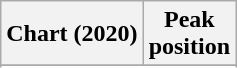<table class="wikitable plainrowheaders sortable" style="text-align:center">
<tr>
<th scope="col">Chart (2020)</th>
<th scope="col">Peak<br>position</th>
</tr>
<tr>
</tr>
<tr>
</tr>
</table>
